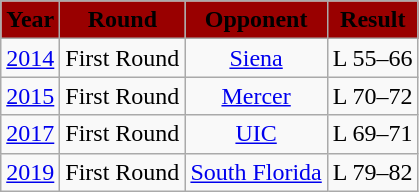<table class="wikitable">
<tr>
<th ! style="background:#990000; text-align:center;"><span>Year</span></th>
<th style="background:#990000; text-align:center;"><span>Round</span></th>
<th style="background:#990000; text-align:center;"><span>Opponent</span></th>
<th style="background:#990000; text-align:center;"><span>Result</span></th>
</tr>
<tr align="center">
<td><a href='#'>2014</a></td>
<td>First Round</td>
<td><a href='#'>Siena</a></td>
<td>L 55–66</td>
</tr>
<tr align="center">
<td><a href='#'>2015</a></td>
<td>First Round</td>
<td><a href='#'>Mercer</a></td>
<td>L 70–72</td>
</tr>
<tr align="center">
<td><a href='#'>2017</a></td>
<td>First Round</td>
<td><a href='#'>UIC</a></td>
<td>L 69–71</td>
</tr>
<tr align="center">
<td><a href='#'>2019</a></td>
<td>First Round</td>
<td><a href='#'>South Florida</a></td>
<td>L 79–82</td>
</tr>
</table>
